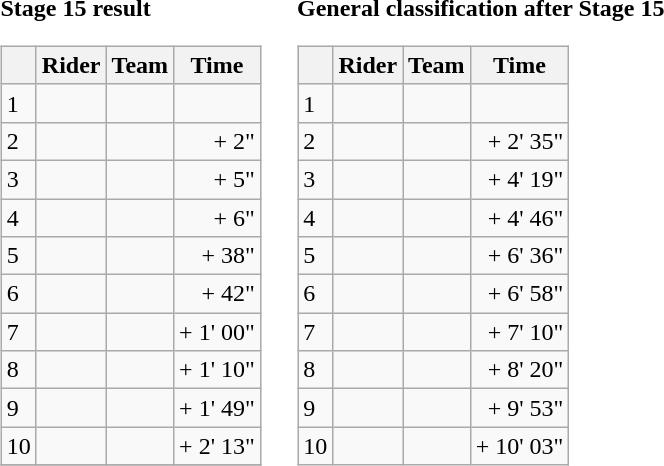<table>
<tr>
<td><strong>Stage 15 result</strong><br><table class="wikitable">
<tr>
<th></th>
<th>Rider</th>
<th>Team</th>
<th>Time</th>
</tr>
<tr>
<td>1</td>
<td></td>
<td></td>
<td align="right"></td>
</tr>
<tr>
<td>2</td>
<td></td>
<td></td>
<td align="right">+ 2"</td>
</tr>
<tr>
<td>3</td>
<td> </td>
<td></td>
<td align="right">+ 5"</td>
</tr>
<tr>
<td>4</td>
<td> </td>
<td></td>
<td align="right">+ 6"</td>
</tr>
<tr>
<td>5</td>
<td></td>
<td></td>
<td align="right">+ 38"</td>
</tr>
<tr>
<td>6</td>
<td></td>
<td></td>
<td align="right">+ 42"</td>
</tr>
<tr>
<td>7</td>
<td></td>
<td></td>
<td align="right">+ 1' 00"</td>
</tr>
<tr>
<td>8</td>
<td></td>
<td></td>
<td align="right">+ 1' 10"</td>
</tr>
<tr>
<td>9</td>
<td></td>
<td></td>
<td align="right">+ 1' 49"</td>
</tr>
<tr>
<td>10</td>
<td></td>
<td></td>
<td align="right">+ 2' 13"</td>
</tr>
<tr>
</tr>
</table>
</td>
<td></td>
<td><strong>General classification after Stage 15</strong><br><table class="wikitable">
<tr>
<th></th>
<th>Rider</th>
<th>Team</th>
<th>Time</th>
</tr>
<tr>
<td>1</td>
<td> </td>
<td></td>
<td align="right"></td>
</tr>
<tr>
<td>2</td>
<td> </td>
<td></td>
<td align="right">+ 2' 35"</td>
</tr>
<tr>
<td>3</td>
<td></td>
<td></td>
<td align="right">+ 4' 19"</td>
</tr>
<tr>
<td>4</td>
<td></td>
<td></td>
<td align="right">+ 4' 46"</td>
</tr>
<tr>
<td>5</td>
<td></td>
<td></td>
<td align="right">+ 6' 36"</td>
</tr>
<tr>
<td>6</td>
<td></td>
<td></td>
<td align="right">+ 6' 58"</td>
</tr>
<tr>
<td>7</td>
<td></td>
<td></td>
<td align="right">+ 7' 10"</td>
</tr>
<tr>
<td>8</td>
<td></td>
<td></td>
<td align="right">+ 8' 20"</td>
</tr>
<tr>
<td>9</td>
<td></td>
<td></td>
<td align="right">+ 9' 53"</td>
</tr>
<tr>
<td>10</td>
<td></td>
<td></td>
<td align="right">+ 10' 03"</td>
</tr>
</table>
</td>
</tr>
</table>
